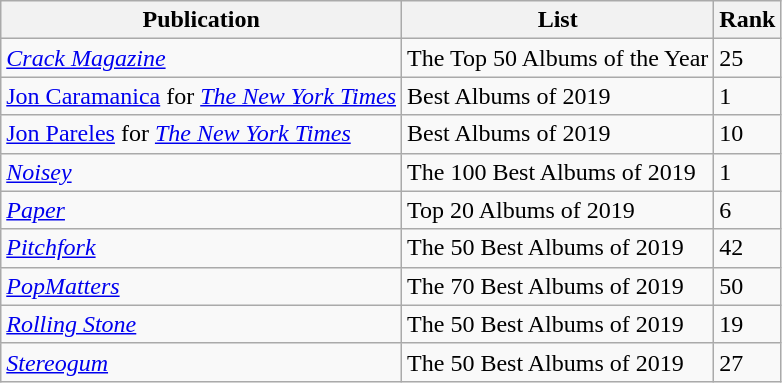<table class="wikitable sortable">
<tr>
<th>Publication</th>
<th>List</th>
<th>Rank</th>
</tr>
<tr>
<td><em><a href='#'>Crack Magazine</a></em></td>
<td>The Top 50 Albums of the Year</td>
<td>25</td>
</tr>
<tr>
<td><a href='#'>Jon Caramanica</a> for <em><a href='#'>The New York Times</a></em></td>
<td>Best Albums of 2019</td>
<td>1</td>
</tr>
<tr>
<td><a href='#'>Jon Pareles</a> for <em><a href='#'>The New York Times</a></em></td>
<td>Best Albums of 2019</td>
<td>10</td>
</tr>
<tr>
<td><em><a href='#'>Noisey</a></em></td>
<td>The 100 Best Albums of 2019</td>
<td>1</td>
</tr>
<tr>
<td><a href='#'><em>Paper</em></a></td>
<td>Top 20 Albums of 2019</td>
<td>6</td>
</tr>
<tr>
<td><a href='#'><em>Pitchfork</em></a></td>
<td>The 50 Best Albums of 2019</td>
<td>42</td>
</tr>
<tr>
<td><em><a href='#'>PopMatters</a></em></td>
<td>The 70 Best Albums of 2019</td>
<td>50</td>
</tr>
<tr>
<td><em><a href='#'>Rolling Stone</a></em></td>
<td>The 50 Best Albums of 2019</td>
<td>19</td>
</tr>
<tr>
<td><em><a href='#'>Stereogum</a></em></td>
<td>The 50 Best Albums of 2019</td>
<td>27</td>
</tr>
</table>
